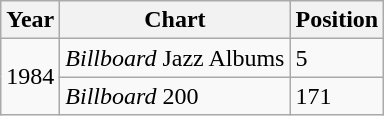<table class="wikitable">
<tr>
<th>Year</th>
<th>Chart</th>
<th>Position</th>
</tr>
<tr>
<td rowspan=2>1984</td>
<td><em>Billboard</em> Jazz Albums</td>
<td>5</td>
</tr>
<tr>
<td><em>Billboard</em> 200</td>
<td>171</td>
</tr>
</table>
